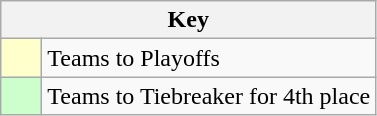<table class="wikitable" style="text-align: center;">
<tr>
<th colspan=2>Key</th>
</tr>
<tr>
<td style="background:#ffffcc; width:20px;"></td>
<td align=left>Teams to Playoffs</td>
</tr>
<tr>
<td style="background:#ccffcc; width:20px;"></td>
<td align=left>Teams to Tiebreaker for 4th place</td>
</tr>
</table>
